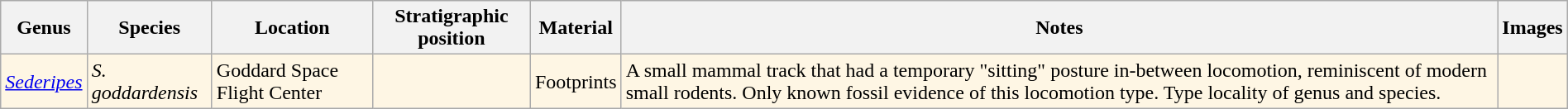<table class="wikitable" width="100%" align="center">
<tr>
<th>Genus</th>
<th>Species</th>
<th>Location</th>
<th>Stratigraphic position</th>
<th>Material</th>
<th>Notes</th>
<th>Images</th>
</tr>
<tr>
<td style="background:#FEF6E4;"><em><a href='#'>Sederipes</a></em></td>
<td style="background:#FEF6E4;"><em>S. goddardensis</em></td>
<td style="background:#FEF6E4;">Goddard Space Flight Center</td>
<td style="background:#FEF6E4;"></td>
<td style="background:#FEF6E4;">Footprints</td>
<td style="background:#FEF6E4;">A small mammal track that had a temporary "sitting" posture in-between locomotion, reminiscent of modern small rodents. Only known fossil evidence of this locomotion type. Type locality of genus and species.</td>
<td style="background:#FEF6E4;"></td>
</tr>
</table>
